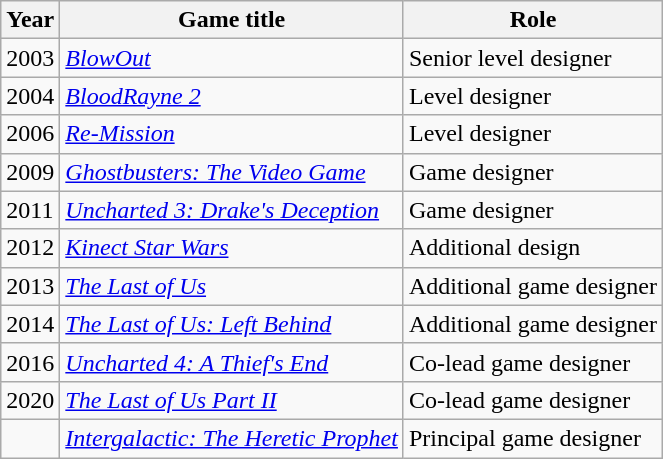<table class="wikitable sortable" style="border:none; margin:0">
<tr valign="bottom">
<th scope="col">Year</th>
<th scope="col">Game title</th>
<th scope="col">Role</th>
</tr>
<tr>
<td>2003</td>
<td><em><a href='#'>BlowOut</a></em></td>
<td>Senior level designer</td>
</tr>
<tr>
<td>2004</td>
<td><em><a href='#'>BloodRayne 2</a></em></td>
<td>Level designer</td>
</tr>
<tr>
<td>2006</td>
<td><em><a href='#'>Re-Mission</a></em></td>
<td>Level designer</td>
</tr>
<tr>
<td>2009</td>
<td><em><a href='#'>Ghostbusters: The Video Game</a></em></td>
<td>Game designer</td>
</tr>
<tr>
<td>2011</td>
<td><em><a href='#'>Uncharted 3: Drake's Deception</a></em></td>
<td>Game designer</td>
</tr>
<tr>
<td>2012</td>
<td><em><a href='#'>Kinect Star Wars</a></em></td>
<td>Additional design</td>
</tr>
<tr>
<td>2013</td>
<td><em><a href='#'>The Last of Us</a></em></td>
<td>Additional game designer</td>
</tr>
<tr>
<td>2014</td>
<td><em><a href='#'>The Last of Us: Left Behind</a></em></td>
<td>Additional game designer</td>
</tr>
<tr>
<td>2016</td>
<td><em><a href='#'>Uncharted 4: A Thief's End</a></em></td>
<td>Co-lead game designer</td>
</tr>
<tr>
<td>2020</td>
<td><em><a href='#'>The Last of Us Part II</a></em></td>
<td>Co-lead game designer</td>
</tr>
<tr>
<td></td>
<td><em><a href='#'>Intergalactic: The Heretic Prophet</a></em></td>
<td>Principal game designer</td>
</tr>
</table>
